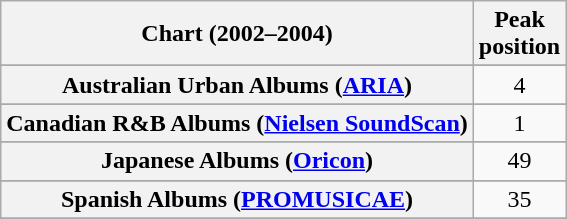<table class="wikitable sortable plainrowheaders" style="text-align:center">
<tr>
<th scope="col">Chart (2002–2004)</th>
<th scope="col">Peak<br>position</th>
</tr>
<tr>
</tr>
<tr>
<th scope="row">Australian Urban Albums (<a href='#'>ARIA</a>)</th>
<td>4</td>
</tr>
<tr>
</tr>
<tr>
</tr>
<tr>
</tr>
<tr>
</tr>
<tr>
<th scope="row">Canadian R&B Albums (<a href='#'>Nielsen SoundScan</a>)</th>
<td style="text-align:center;">1</td>
</tr>
<tr>
</tr>
<tr>
</tr>
<tr>
</tr>
<tr>
</tr>
<tr>
</tr>
<tr>
</tr>
<tr>
</tr>
<tr>
<th scope="row">Japanese Albums (<a href='#'>Oricon</a>)</th>
<td>49</td>
</tr>
<tr>
</tr>
<tr>
</tr>
<tr>
</tr>
<tr>
</tr>
<tr>
<th scope="row">Spanish Albums (<a href='#'>PROMUSICAE</a>)</th>
<td align="center">35</td>
</tr>
<tr>
</tr>
<tr>
</tr>
<tr>
</tr>
<tr>
</tr>
<tr>
</tr>
<tr>
</tr>
<tr>
</tr>
<tr>
</tr>
</table>
